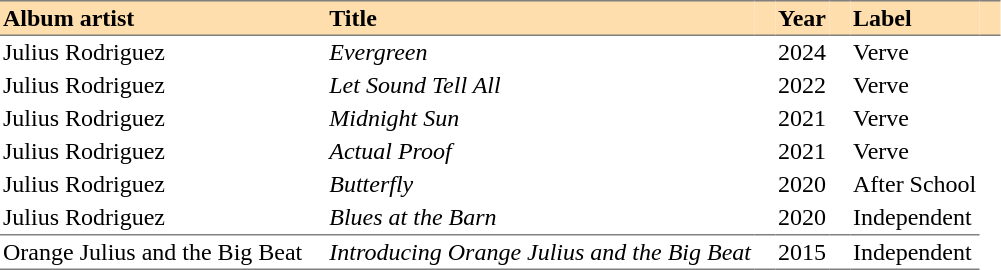<table cellspacing="0" cellpadding="2" border="0">
<tr style="background:#ffdead;">
<th style="text-align:left; border-bottom:1px solid gray; border-top:1px solid gray;">Album artist</th>
<th style="width:10px; border-bottom:1px solid gray; border-top:1px solid gray;"></th>
<th style="text-align:left; border-bottom:1px solid gray; border-top:1px solid gray;">Title</th>
<th style="width:10px; border-bottom:1px solid gray; border-top:1px solid gray;"></th>
<th style="text-align:left; border-bottom:1px solid gray; border-top:1px solid gray;">Year</th>
<th style="width:10px; border-bottom:1px solid gray; border-top:1px solid gray;"></th>
<th style="text-align:left; border-bottom:1px solid gray; border-top:1px solid gray;">Label</th>
<th style="width:10px; border-bottom:1px solid gray; border-top:1px solid gray;"></th>
</tr>
<tr>
<td>Julius Rodriguez</td>
<td></td>
<td><em>Evergreen</em></td>
<td></td>
<td>2024</td>
<td></td>
<td>Verve</td>
</tr>
<tr>
<td>Julius Rodriguez</td>
<td></td>
<td><em>Let Sound Tell All</em></td>
<td></td>
<td>2022</td>
<td></td>
<td>Verve</td>
</tr>
<tr>
<td>Julius Rodriguez</td>
<td></td>
<td><em>Midnight Sun</em></td>
<td></td>
<td>2021</td>
<td></td>
<td>Verve</td>
</tr>
<tr>
<td>Julius Rodriguez</td>
<td></td>
<td><em>Actual Proof</em></td>
<td></td>
<td>2021</td>
<td></td>
<td>Verve</td>
</tr>
<tr>
<td>Julius Rodriguez</td>
<td></td>
<td><em>Butterfly</em></td>
<td></td>
<td>2020</td>
<td></td>
<td>After School</td>
</tr>
<tr>
<td style="border-bottom:1px solid gray;">Julius Rodriguez</td>
<td style="border-bottom:1px solid gray;"></td>
<td style="border-bottom:1px solid gray;"><em>Blues at the Barn</em></td>
<td style="border-bottom:1px solid gray;"></td>
<td style="border-bottom:1px solid gray;">2020</td>
<td style="border-bottom:1px solid gray;"></td>
<td style="border-bottom:1px solid gray;">Independent</td>
</tr>
<tr>
<td style="border-bottom:1px solid gray;">Orange Julius and the Big Beat</td>
<td style="border-bottom:1px solid gray;"></td>
<td style="border-bottom:1px solid gray;"><em>Introducing Orange Julius and the Big Beat</em></td>
<td style="border-bottom:1px solid gray;"></td>
<td style="border-bottom:1px solid gray;">2015</td>
<td style="border-bottom:1px solid gray;"></td>
<td style="border-bottom:1px solid gray;">Independent</td>
</tr>
<tr>
</tr>
</table>
